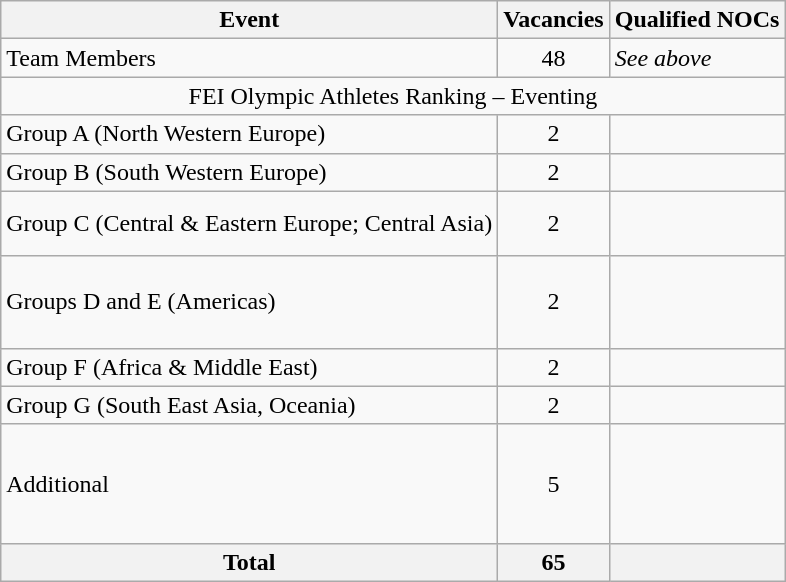<table class="wikitable">
<tr>
<th scope="col">Event</th>
<th>Vacancies</th>
<th>Qualified NOCs</th>
</tr>
<tr>
<td>Team Members</td>
<td align="center">48</td>
<td><em>See above</em></td>
</tr>
<tr>
<td align="center" colspan="3">FEI Olympic Athletes Ranking – Eventing</td>
</tr>
<tr>
<td>Group A (North Western Europe)</td>
<td align="center">2</td>
<td><br></td>
</tr>
<tr>
<td>Group B (South Western Europe)</td>
<td align="center">2</td>
<td><br></td>
</tr>
<tr>
<td>Group C (Central & Eastern Europe; Central Asia)</td>
<td align="center">2</td>
<td><s></s><br><br></td>
</tr>
<tr>
<td>Groups D and E (Americas)</td>
<td align="center">2</td>
<td><s></s><br><s></s><br><br></td>
</tr>
<tr>
<td>Group F (Africa & Middle East)</td>
<td align="center">2</td>
<td><br></td>
</tr>
<tr>
<td>Group G (South East Asia, Oceania)</td>
<td align="center">2</td>
<td><br></td>
</tr>
<tr>
<td>Additional</td>
<td align="center">5</td>
<td><br><br><br><br></td>
</tr>
<tr>
<th>Total</th>
<th>65</th>
<th></th>
</tr>
</table>
